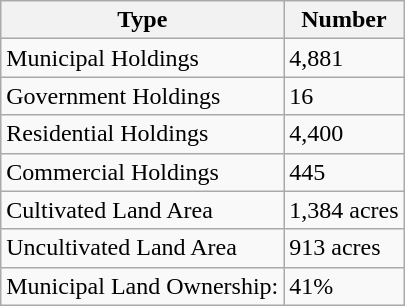<table class="wikitable">
<tr>
<th>Type</th>
<th>Number</th>
</tr>
<tr>
<td>Municipal Holdings</td>
<td>4,881</td>
</tr>
<tr>
<td>Government Holdings</td>
<td>16</td>
</tr>
<tr>
<td>Residential Holdings</td>
<td>4,400</td>
</tr>
<tr>
<td>Commercial Holdings</td>
<td>445</td>
</tr>
<tr>
<td>Cultivated Land Area</td>
<td>1,384 acres</td>
</tr>
<tr>
<td>Uncultivated Land Area</td>
<td>913 acres</td>
</tr>
<tr>
<td>Municipal Land Ownership:</td>
<td>41%</td>
</tr>
</table>
